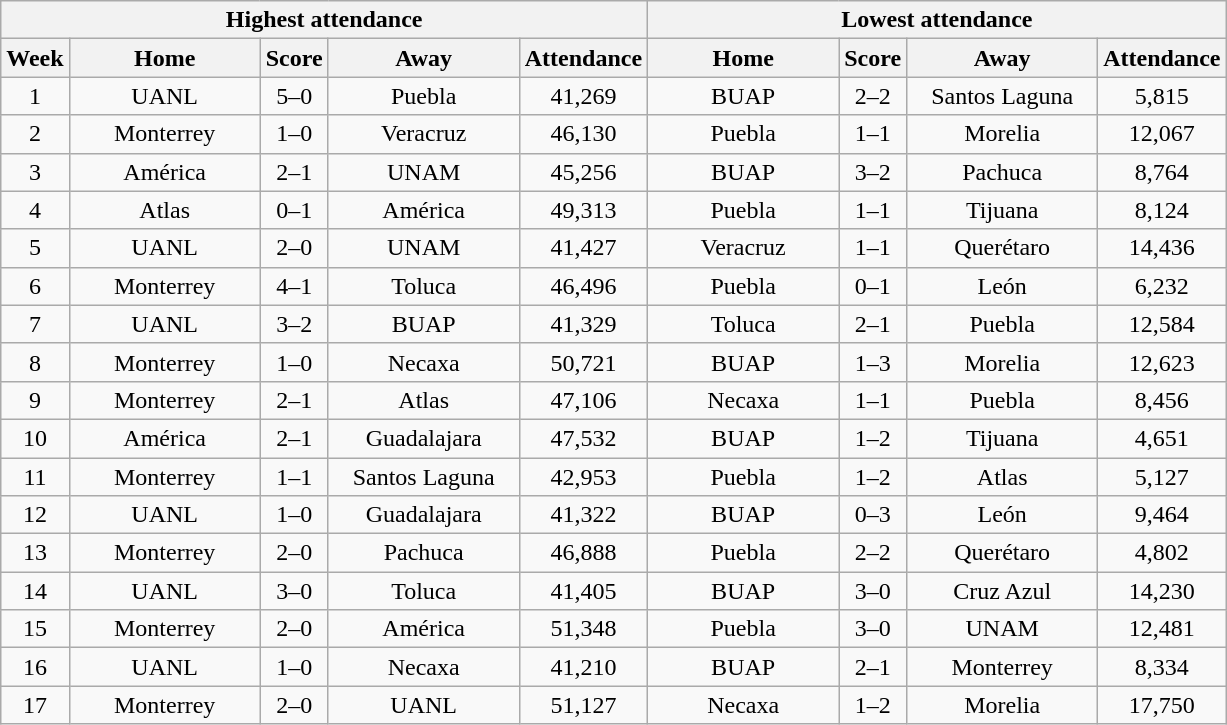<table class="wikitable" style="text-align:center">
<tr>
<th colspan=5>Highest attendance</th>
<th colspan=6>Lowest attendance</th>
</tr>
<tr>
<th>Week</th>
<th class="unsortable" width=120>Home</th>
<th>Score</th>
<th class="unsortable" width=120>Away</th>
<th>Attendance</th>
<th class="unsortable" width=120>Home</th>
<th>Score</th>
<th class="unsortable" width=120>Away</th>
<th>Attendance</th>
</tr>
<tr>
<td>1</td>
<td>UANL</td>
<td>5–0</td>
<td>Puebla</td>
<td>41,269</td>
<td>BUAP</td>
<td>2–2</td>
<td>Santos Laguna</td>
<td>5,815</td>
</tr>
<tr>
<td>2</td>
<td>Monterrey</td>
<td>1–0</td>
<td>Veracruz</td>
<td>46,130</td>
<td>Puebla</td>
<td>1–1</td>
<td>Morelia</td>
<td>12,067</td>
</tr>
<tr>
<td>3</td>
<td>América</td>
<td>2–1</td>
<td>UNAM</td>
<td>45,256</td>
<td>BUAP</td>
<td>3–2</td>
<td>Pachuca</td>
<td>8,764</td>
</tr>
<tr>
<td>4</td>
<td>Atlas</td>
<td>0–1</td>
<td>América</td>
<td>49,313</td>
<td>Puebla</td>
<td>1–1</td>
<td>Tijuana</td>
<td>8,124</td>
</tr>
<tr>
<td>5</td>
<td>UANL</td>
<td>2–0</td>
<td>UNAM</td>
<td>41,427</td>
<td>Veracruz</td>
<td>1–1</td>
<td>Querétaro</td>
<td>14,436</td>
</tr>
<tr>
<td>6</td>
<td>Monterrey</td>
<td>4–1</td>
<td>Toluca</td>
<td>46,496</td>
<td>Puebla</td>
<td>0–1</td>
<td>León</td>
<td>6,232</td>
</tr>
<tr>
<td>7</td>
<td>UANL</td>
<td>3–2</td>
<td>BUAP</td>
<td>41,329</td>
<td>Toluca</td>
<td>2–1</td>
<td>Puebla</td>
<td>12,584</td>
</tr>
<tr>
<td>8</td>
<td>Monterrey</td>
<td>1–0</td>
<td>Necaxa</td>
<td>50,721</td>
<td>BUAP</td>
<td>1–3</td>
<td>Morelia</td>
<td>12,623</td>
</tr>
<tr>
<td>9</td>
<td>Monterrey</td>
<td>2–1</td>
<td>Atlas</td>
<td>47,106</td>
<td>Necaxa</td>
<td>1–1</td>
<td>Puebla</td>
<td>8,456</td>
</tr>
<tr>
<td>10</td>
<td>América</td>
<td>2–1</td>
<td>Guadalajara</td>
<td>47,532</td>
<td>BUAP</td>
<td>1–2</td>
<td>Tijuana</td>
<td>4,651</td>
</tr>
<tr>
<td>11</td>
<td>Monterrey</td>
<td>1–1</td>
<td>Santos Laguna</td>
<td>42,953</td>
<td>Puebla</td>
<td>1–2</td>
<td>Atlas</td>
<td>5,127</td>
</tr>
<tr>
<td>12</td>
<td>UANL</td>
<td>1–0</td>
<td>Guadalajara</td>
<td>41,322</td>
<td>BUAP</td>
<td>0–3</td>
<td>León</td>
<td>9,464</td>
</tr>
<tr>
<td>13</td>
<td>Monterrey</td>
<td>2–0</td>
<td>Pachuca</td>
<td>46,888</td>
<td>Puebla</td>
<td>2–2</td>
<td>Querétaro</td>
<td>4,802</td>
</tr>
<tr>
<td>14</td>
<td>UANL</td>
<td>3–0</td>
<td>Toluca</td>
<td>41,405</td>
<td>BUAP</td>
<td>3–0</td>
<td>Cruz Azul</td>
<td>14,230</td>
</tr>
<tr>
<td>15</td>
<td>Monterrey</td>
<td>2–0</td>
<td>América</td>
<td>51,348</td>
<td>Puebla</td>
<td>3–0</td>
<td>UNAM</td>
<td>12,481</td>
</tr>
<tr>
<td>16</td>
<td>UANL</td>
<td>1–0</td>
<td>Necaxa</td>
<td>41,210</td>
<td>BUAP</td>
<td>2–1</td>
<td>Monterrey</td>
<td>8,334</td>
</tr>
<tr>
<td>17</td>
<td>Monterrey</td>
<td>2–0</td>
<td>UANL</td>
<td>51,127</td>
<td>Necaxa</td>
<td>1–2</td>
<td>Morelia</td>
<td>17,750</td>
</tr>
</table>
